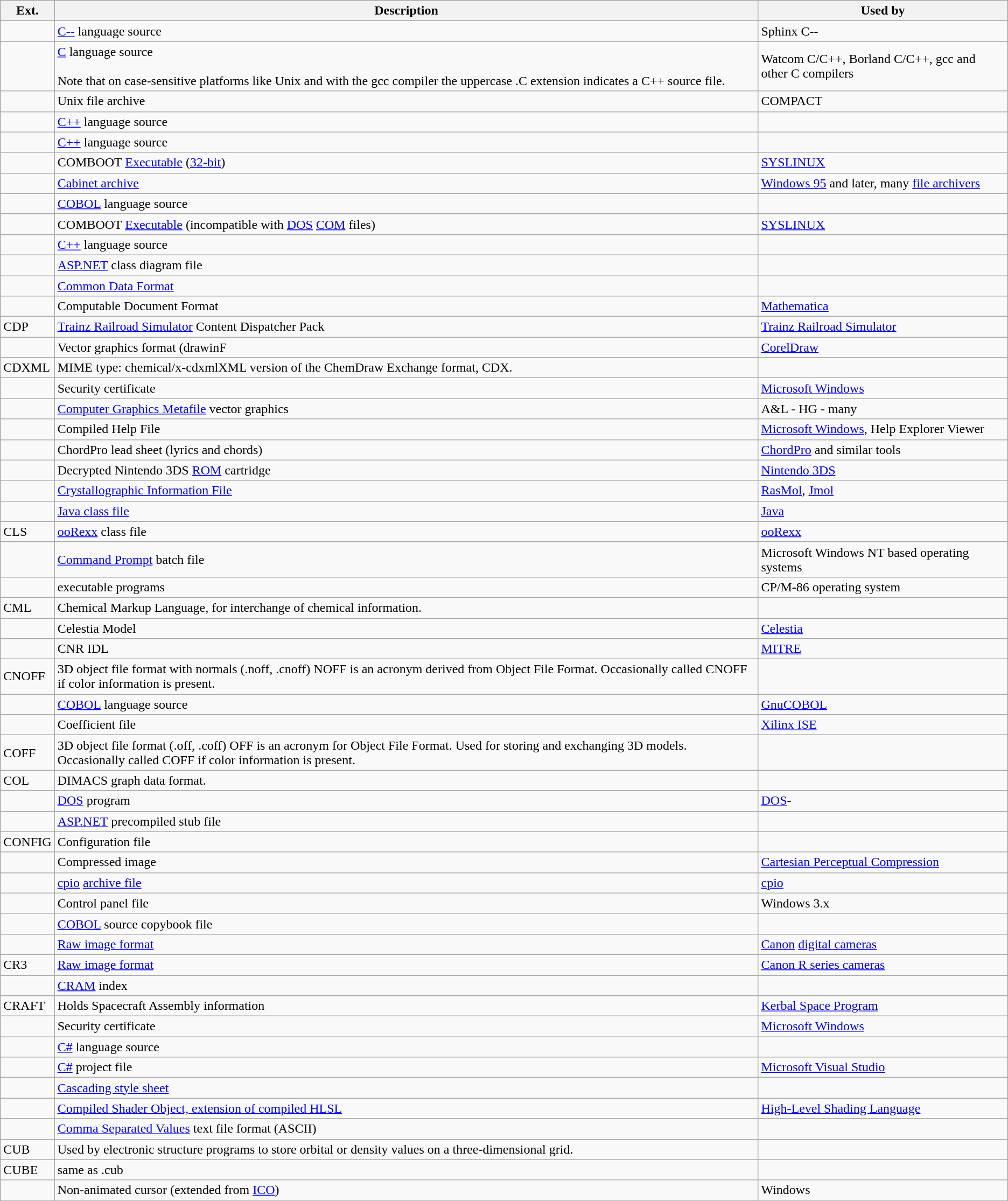<table class="wikitable sortable">
<tr>
<th scope="col">Ext.</th>
<th scope="col">Description</th>
<th scope="col">Used by</th>
</tr>
<tr>
<td></td>
<td><a href='#'>C--</a> language source</td>
<td>Sphinx C--</td>
</tr>
<tr>
<td></td>
<td><a href='#'>C</a> language source<br><br>Note that on case-sensitive platforms like Unix and with the gcc compiler the uppercase .C extension indicates a C++ source file.</td>
<td>Watcom C/C++, Borland C/C++, gcc and other C compilers</td>
</tr>
<tr>
<td></td>
<td>Unix file archive</td>
<td>COMPACT</td>
</tr>
<tr>
<td></td>
<td><a href='#'>C++</a> language source</td>
<td></td>
</tr>
<tr>
<td></td>
<td><a href='#'>C++</a> language source</td>
<td></td>
</tr>
<tr>
<td></td>
<td>COMBOOT <a href='#'>Executable</a> (<a href='#'>32-bit</a>)</td>
<td><a href='#'>SYSLINUX</a></td>
</tr>
<tr>
<td></td>
<td><a href='#'>Cabinet archive</a></td>
<td><a href='#'>Windows 95</a> and later, many <a href='#'>file archivers</a></td>
</tr>
<tr>
<td></td>
<td><a href='#'>COBOL</a> language source</td>
<td></td>
</tr>
<tr>
<td></td>
<td>COMBOOT <a href='#'>Executable</a> (incompatible with <a href='#'>DOS</a> <a href='#'>COM</a> files)</td>
<td><a href='#'>SYSLINUX</a></td>
</tr>
<tr>
<td></td>
<td><a href='#'>C++</a> language source</td>
<td></td>
</tr>
<tr>
<td></td>
<td><a href='#'>ASP.NET</a> class diagram file</td>
<td></td>
</tr>
<tr>
<td></td>
<td><a href='#'>Common Data Format</a></td>
<td></td>
</tr>
<tr>
<td></td>
<td>Computable Document Format</td>
<td><a href='#'>Mathematica</a></td>
</tr>
<tr>
<td>CDP</td>
<td><a href='#'>Trainz Railroad Simulator</a> Content Dispatcher Pack</td>
<td><a href='#'>Trainz Railroad Simulator</a></td>
</tr>
<tr>
<td></td>
<td>Vector graphics format (drawinF</td>
<td><a href='#'>CorelDraw</a></td>
</tr>
<tr>
<td>CDXML</td>
<td>MIME type: chemical/x-cdxmlXML version of the ChemDraw Exchange format, CDX.</td>
<td></td>
</tr>
<tr>
<td></td>
<td>Security certificate</td>
<td><a href='#'>Microsoft Windows</a></td>
</tr>
<tr>
<td></td>
<td><a href='#'>Computer Graphics Metafile</a> vector graphics</td>
<td>A&L - HG - many</td>
</tr>
<tr>
<td></td>
<td>Compiled Help File</td>
<td><a href='#'>Microsoft Windows</a>, Help Explorer Viewer</td>
</tr>
<tr>
<td></td>
<td>ChordPro lead sheet (lyrics and chords)</td>
<td><a href='#'>ChordPro</a> and similar tools</td>
</tr>
<tr>
<td></td>
<td>Decrypted Nintendo 3DS <a href='#'>ROM</a> cartridge</td>
<td><a href='#'>Nintendo 3DS</a></td>
</tr>
<tr>
<td></td>
<td><a href='#'>Crystallographic Information File</a></td>
<td><a href='#'>RasMol</a>, <a href='#'>Jmol</a></td>
</tr>
<tr>
<td></td>
<td><a href='#'>Java class file</a></td>
<td><a href='#'>Java</a></td>
</tr>
<tr>
<td>CLS</td>
<td><a href='#'>ooRexx</a> class file</td>
<td><a href='#'>ooRexx</a></td>
</tr>
<tr>
<td></td>
<td><a href='#'>Command Prompt</a> batch file</td>
<td>Microsoft Windows NT based operating systems</td>
</tr>
<tr>
<td></td>
<td>executable programs</td>
<td>CP/M-86 operating system</td>
</tr>
<tr>
<td>CML</td>
<td>Chemical Markup Language, for interchange of chemical information.</td>
<td></td>
</tr>
<tr>
<td></td>
<td>Celestia Model</td>
<td><a href='#'>Celestia</a></td>
</tr>
<tr>
<td></td>
<td>CNR IDL</td>
<td><a href='#'>MITRE</a></td>
</tr>
<tr>
<td>CNOFF</td>
<td>3D object file format with normals (.noff, .cnoff) NOFF is an acronym derived from Object File Format. Occasionally called CNOFF if color information is present.</td>
<td></td>
</tr>
<tr>
<td></td>
<td><a href='#'>COBOL</a> language source</td>
<td><a href='#'>GnuCOBOL</a></td>
</tr>
<tr>
<td></td>
<td>Coefficient file</td>
<td><a href='#'>Xilinx ISE</a></td>
</tr>
<tr>
<td>COFF</td>
<td>3D object file format (.off, .coff) OFF is an acronym for Object File Format. Used for storing and exchanging 3D models. Occasionally called COFF if color information is present.</td>
<td></td>
</tr>
<tr>
<td>COL</td>
<td>DIMACS graph data format.</td>
<td></td>
</tr>
<tr>
<td></td>
<td><a href='#'>DOS</a> program</td>
<td><a href='#'>DOS</a>-</td>
</tr>
<tr>
<td></td>
<td><a href='#'>ASP.NET</a> precompiled stub file</td>
<td></td>
</tr>
<tr>
<td>CONFIG</td>
<td>Configuration file</td>
<td></td>
</tr>
<tr>
<td></td>
<td>Compressed image</td>
<td><a href='#'>Cartesian Perceptual Compression</a></td>
</tr>
<tr>
<td></td>
<td><a href='#'>cpio</a> <a href='#'>archive file</a></td>
<td><a href='#'>cpio</a></td>
</tr>
<tr>
<td></td>
<td>Control panel file</td>
<td>Windows 3.x</td>
</tr>
<tr>
<td></td>
<td><a href='#'>COBOL</a> source copybook file</td>
<td></td>
</tr>
<tr>
<td></td>
<td><a href='#'>Raw image format</a></td>
<td><a href='#'>Canon</a> <a href='#'>digital cameras</a></td>
</tr>
<tr>
<td>CR3</td>
<td><a href='#'>Raw image format</a></td>
<td><a href='#'>Canon R series cameras</a></td>
</tr>
<tr>
<td></td>
<td><a href='#'>CRAM</a> index</td>
<td></td>
</tr>
<tr>
<td>CRAFT</td>
<td>Holds Spacecraft Assembly information</td>
<td><a href='#'>Kerbal Space Program</a></td>
</tr>
<tr>
<td></td>
<td>Security certificate</td>
<td><a href='#'>Microsoft Windows</a></td>
</tr>
<tr>
<td></td>
<td><a href='#'>C#</a> language source</td>
<td></td>
</tr>
<tr>
<td></td>
<td><a href='#'>C#</a> project file</td>
<td><a href='#'>Microsoft Visual Studio</a></td>
</tr>
<tr>
<td></td>
<td><a href='#'>Cascading style sheet</a></td>
<td></td>
</tr>
<tr>
<td></td>
<td><a href='#'>Compiled Shader Object, extension of compiled HLSL</a></td>
<td><a href='#'>High-Level Shading Language</a></td>
</tr>
<tr>
<td></td>
<td><a href='#'>Comma Separated Values</a> text file format (ASCII)</td>
<td></td>
</tr>
<tr>
<td>CUB</td>
<td>Used by electronic structure programs to store orbital or density values on a three-dimensional grid.</td>
<td></td>
</tr>
<tr>
<td>CUBE</td>
<td>same as .cub</td>
<td></td>
</tr>
<tr>
<td></td>
<td>Non-animated cursor (extended from <a href='#'>ICO</a>)</td>
<td>Windows</td>
</tr>
</table>
